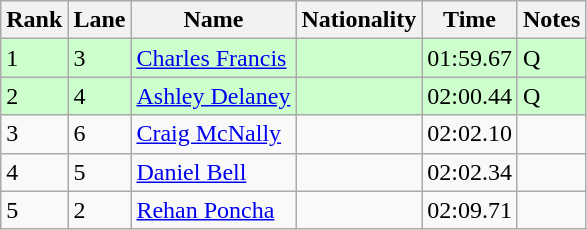<table class="wikitable">
<tr>
<th>Rank</th>
<th>Lane</th>
<th>Name</th>
<th>Nationality</th>
<th>Time</th>
<th>Notes</th>
</tr>
<tr bgcolor=ccffcc>
<td>1</td>
<td>3</td>
<td><a href='#'>Charles Francis</a></td>
<td></td>
<td>01:59.67</td>
<td>Q</td>
</tr>
<tr bgcolor=ccffcc>
<td>2</td>
<td>4</td>
<td><a href='#'>Ashley Delaney</a></td>
<td></td>
<td>02:00.44</td>
<td>Q</td>
</tr>
<tr>
<td>3</td>
<td>6</td>
<td><a href='#'>Craig McNally</a></td>
<td></td>
<td>02:02.10</td>
<td></td>
</tr>
<tr>
<td>4</td>
<td>5</td>
<td><a href='#'>Daniel Bell</a></td>
<td></td>
<td>02:02.34</td>
<td></td>
</tr>
<tr>
<td>5</td>
<td>2</td>
<td><a href='#'>Rehan Poncha</a></td>
<td></td>
<td>02:09.71</td>
<td></td>
</tr>
</table>
